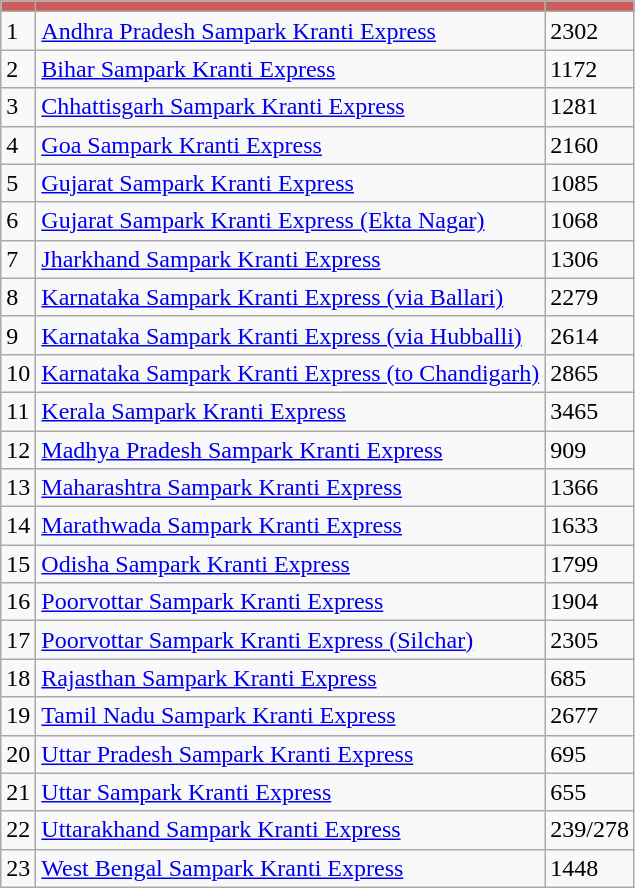<table class="wikitable">
<tr>
<th style="background:indianred;"><a href='#'></a></th>
<th style="background:indianred;"><a href='#'></a></th>
<th style="background:indianred;"><a href='#'></a></th>
</tr>
<tr>
<td valign="top">1</td>
<td valign="top"><a href='#'>Andhra Pradesh  Sampark Kranti Express</a></td>
<td valign="top">2302</td>
</tr>
<tr>
<td valign="top">2</td>
<td valign="top"><a href='#'>Bihar Sampark Kranti Express</a></td>
<td valign="top">1172</td>
</tr>
<tr>
<td valign="top">3</td>
<td valign="top"><a href='#'>Chhattisgarh Sampark Kranti Express</a></td>
<td valign="top">1281</td>
</tr>
<tr>
<td valign="top">4</td>
<td valign="top"><a href='#'>Goa Sampark Kranti Express</a></td>
<td valign="top">2160</td>
</tr>
<tr>
<td valign="top">5</td>
<td valign="top"><a href='#'>Gujarat Sampark Kranti Express</a></td>
<td valign="top">1085</td>
</tr>
<tr>
<td valign="top">6</td>
<td valign="top"><a href='#'>Gujarat Sampark Kranti Express (Ekta Nagar)</a></td>
<td valign="top">1068</td>
</tr>
<tr>
<td valign="top">7</td>
<td valign="top"><a href='#'>Jharkhand Sampark Kranti Express</a></td>
<td valign="top">1306</td>
</tr>
<tr>
<td valign="top">8</td>
<td valign="top"><a href='#'>Karnataka Sampark Kranti Express (via Ballari)</a></td>
<td valign="top">2279</td>
</tr>
<tr>
<td valign="top">9</td>
<td valign="top"><a href='#'>Karnataka Sampark Kranti Express (via Hubballi)</a></td>
<td valign="top">2614</td>
</tr>
<tr>
<td valign="top">10</td>
<td valign="top"><a href='#'>Karnataka Sampark Kranti Express (to Chandigarh)</a></td>
<td valign="top">2865</td>
</tr>
<tr>
<td valign="top">11</td>
<td valign="top"><a href='#'>Kerala Sampark Kranti Express</a></td>
<td valign="top">3465</td>
</tr>
<tr>
<td valign="top">12</td>
<td valign="top"><a href='#'>Madhya Pradesh Sampark Kranti Express</a></td>
<td valign="top">909</td>
</tr>
<tr>
<td valign="top">13</td>
<td valign="top"><a href='#'>Maharashtra Sampark Kranti Express</a></td>
<td valign="top">1366</td>
</tr>
<tr>
<td valign="top">14</td>
<td valign="top"><a href='#'>Marathwada Sampark Kranti Express</a></td>
<td valign="top">1633</td>
</tr>
<tr>
<td valign="top">15</td>
<td valign="top"><a href='#'>Odisha Sampark Kranti Express</a></td>
<td valign="top">1799</td>
</tr>
<tr>
<td valign="top">16</td>
<td valign="top"><a href='#'>Poorvottar Sampark Kranti Express</a></td>
<td valign="top">1904</td>
</tr>
<tr>
<td valign="top">17</td>
<td valign="top"><a href='#'>Poorvottar Sampark Kranti Express (Silchar)</a></td>
<td valign="top">2305</td>
</tr>
<tr>
<td valign="top">18</td>
<td valign="top"><a href='#'>Rajasthan Sampark Kranti Express</a></td>
<td valign="top">685</td>
</tr>
<tr>
<td valign="top">19</td>
<td valign="top"><a href='#'>Tamil Nadu Sampark Kranti Express</a></td>
<td valign="top">2677</td>
</tr>
<tr>
<td valign="top">20</td>
<td valign="top"><a href='#'>Uttar Pradesh Sampark Kranti Express</a></td>
<td valign="top">695</td>
</tr>
<tr>
<td valign="top">21</td>
<td valign="top"><a href='#'>Uttar Sampark Kranti Express</a></td>
<td valign="top">655</td>
</tr>
<tr>
<td valign="top">22</td>
<td valign="top"><a href='#'>Uttarakhand Sampark Kranti Express</a></td>
<td valign="top">239/278</td>
</tr>
<tr>
<td valign="top">23</td>
<td valign="top"><a href='#'>West Bengal Sampark Kranti Express</a></td>
<td valign="top">1448</td>
</tr>
</table>
